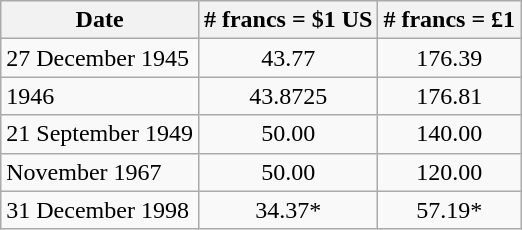<table class="wikitable">
<tr>
<th>Date</th>
<th align=center># francs = $1 US</th>
<th align=center># francs = £1</th>
</tr>
<tr>
<td>27 December 1945</td>
<td align=center>43.77</td>
<td align=center>176.39</td>
</tr>
<tr>
<td>1946</td>
<td align=center>43.8725</td>
<td align=center>176.81</td>
</tr>
<tr>
<td>21 September 1949</td>
<td align=center>50.00</td>
<td align=center>140.00</td>
</tr>
<tr>
<td>November 1967</td>
<td align=center>50.00</td>
<td align=center>120.00</td>
</tr>
<tr>
<td>31 December 1998</td>
<td align=center>34.37*</td>
<td align=center>57.19*</td>
</tr>
</table>
